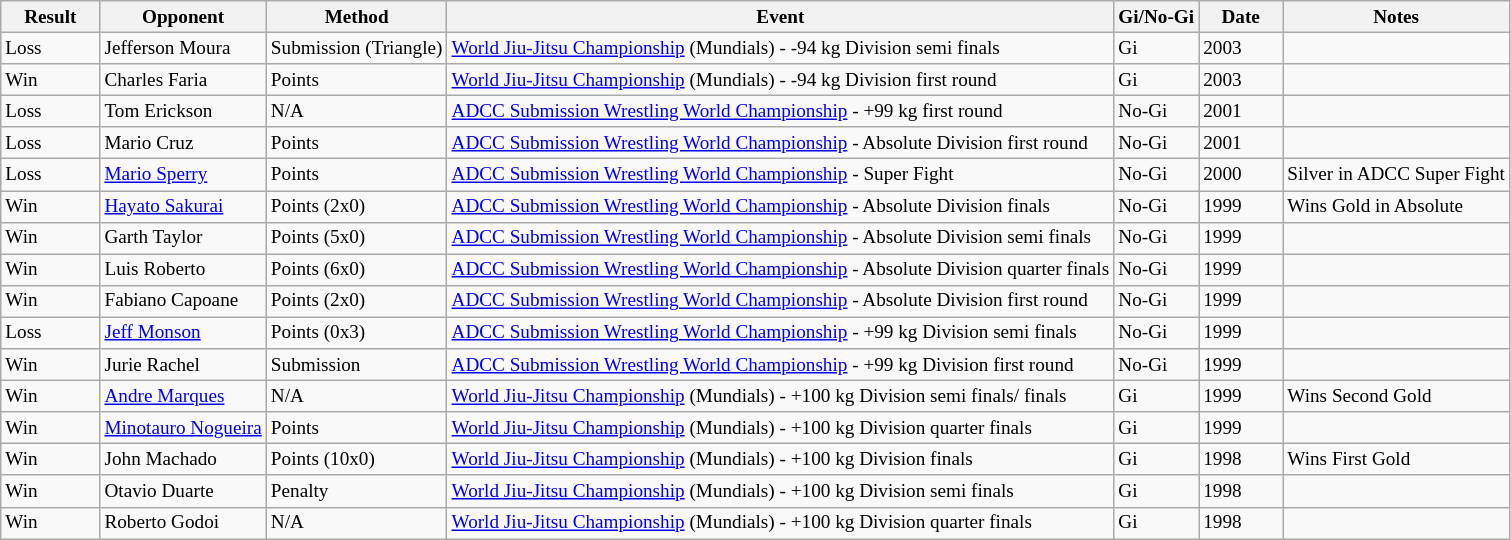<table class="wikitable sortable" style="font-size:80%; text-align:left;">
<tr>
<th width="60pt">Result</th>
<th>Opponent</th>
<th>Method</th>
<th>Event</th>
<th>Gi/No-Gi</th>
<th width="50pt" style="text-align:center;">Date</th>
<th class="unsortable">Notes</th>
</tr>
<tr>
<td>Loss</td>
<td>Jefferson Moura</td>
<td>Submission (Triangle)</td>
<td><a href='#'>World Jiu-Jitsu Championship</a> (Mundials) - -94 kg Division semi finals</td>
<td>Gi</td>
<td>2003</td>
<td></td>
</tr>
<tr>
<td>Win</td>
<td>Charles Faria</td>
<td>Points</td>
<td><a href='#'>World Jiu-Jitsu Championship</a> (Mundials) - -94 kg Division first round</td>
<td>Gi</td>
<td>2003</td>
<td></td>
</tr>
<tr>
<td>Loss</td>
<td>Tom Erickson</td>
<td>N/A</td>
<td><a href='#'>ADCC Submission Wrestling World Championship</a> - +99 kg first round</td>
<td>No-Gi</td>
<td>2001</td>
<td></td>
</tr>
<tr>
<td>Loss</td>
<td>Mario Cruz</td>
<td>Points</td>
<td><a href='#'>ADCC Submission Wrestling World Championship</a> - Absolute Division first round</td>
<td>No-Gi</td>
<td>2001</td>
<td></td>
</tr>
<tr>
<td>Loss</td>
<td><a href='#'>Mario Sperry</a></td>
<td>Points</td>
<td><a href='#'>ADCC Submission Wrestling World Championship</a> - Super Fight</td>
<td>No-Gi</td>
<td>2000</td>
<td>Silver in ADCC Super Fight</td>
</tr>
<tr>
<td>Win</td>
<td><a href='#'>Hayato Sakurai</a></td>
<td>Points (2x0)</td>
<td><a href='#'>ADCC Submission Wrestling World Championship</a> - Absolute Division finals</td>
<td>No-Gi</td>
<td>1999</td>
<td>Wins Gold in Absolute</td>
</tr>
<tr>
<td>Win</td>
<td>Garth Taylor</td>
<td>Points (5x0)</td>
<td><a href='#'>ADCC Submission Wrestling World Championship</a> - Absolute Division semi finals</td>
<td>No-Gi</td>
<td>1999</td>
<td></td>
</tr>
<tr>
<td>Win</td>
<td>Luis Roberto</td>
<td>Points (6x0)</td>
<td><a href='#'>ADCC Submission Wrestling World Championship</a> - Absolute Division quarter finals</td>
<td>No-Gi</td>
<td>1999</td>
<td></td>
</tr>
<tr>
<td>Win</td>
<td>Fabiano Capoane</td>
<td>Points (2x0)</td>
<td><a href='#'>ADCC Submission Wrestling World Championship</a> - Absolute Division first round</td>
<td>No-Gi</td>
<td>1999</td>
<td></td>
</tr>
<tr>
<td>Loss</td>
<td><a href='#'>Jeff Monson</a></td>
<td>Points (0x3)</td>
<td><a href='#'>ADCC Submission Wrestling World Championship</a> - +99 kg Division semi finals</td>
<td>No-Gi</td>
<td>1999</td>
<td></td>
</tr>
<tr>
<td>Win</td>
<td>Jurie Rachel</td>
<td>Submission</td>
<td><a href='#'>ADCC Submission Wrestling World Championship</a> - +99 kg Division first round</td>
<td>No-Gi</td>
<td>1999</td>
<td></td>
</tr>
<tr>
<td>Win</td>
<td><a href='#'>Andre Marques</a></td>
<td>N/A</td>
<td><a href='#'>World Jiu-Jitsu Championship</a> (Mundials) - +100 kg Division semi finals/ finals</td>
<td>Gi</td>
<td>1999</td>
<td>Wins Second Gold</td>
</tr>
<tr>
<td>Win</td>
<td><a href='#'>Minotauro Nogueira</a></td>
<td>Points</td>
<td><a href='#'>World Jiu-Jitsu Championship</a> (Mundials) - +100 kg Division quarter finals</td>
<td>Gi</td>
<td>1999</td>
<td></td>
</tr>
<tr>
<td>Win</td>
<td>John Machado</td>
<td>Points (10x0)</td>
<td><a href='#'>World Jiu-Jitsu Championship</a> (Mundials) - +100 kg Division finals</td>
<td>Gi</td>
<td>1998</td>
<td>Wins First Gold</td>
</tr>
<tr>
<td>Win</td>
<td>Otavio Duarte</td>
<td>Penalty</td>
<td><a href='#'>World Jiu-Jitsu Championship</a> (Mundials) - +100 kg Division semi finals</td>
<td>Gi</td>
<td>1998</td>
<td></td>
</tr>
<tr>
<td>Win</td>
<td>Roberto Godoi</td>
<td>N/A</td>
<td><a href='#'>World Jiu-Jitsu Championship</a> (Mundials) - +100 kg Division quarter finals</td>
<td>Gi</td>
<td>1998</td>
<td></td>
</tr>
</table>
